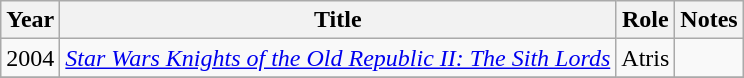<table class="wikitable">
<tr>
<th>Year</th>
<th>Title</th>
<th>Role</th>
<th>Notes</th>
</tr>
<tr>
<td>2004</td>
<td><em><a href='#'>Star Wars Knights of the Old Republic II: The Sith Lords</a></em></td>
<td>Atris</td>
<td></td>
</tr>
<tr>
</tr>
</table>
